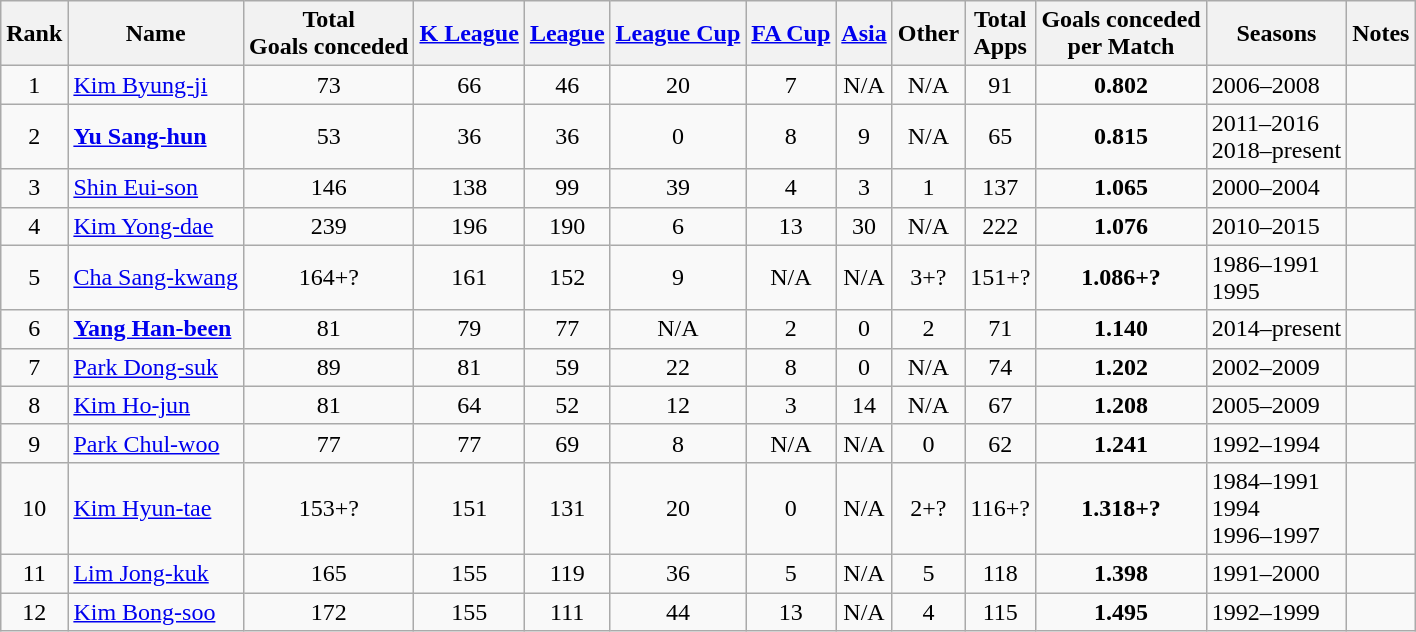<table class="wikitable sortable" style="text-align:center">
<tr>
<th>Rank</th>
<th>Name</th>
<th>Total<br>Goals conceded</th>
<th><a href='#'>K League</a></th>
<th><a href='#'>League</a></th>
<th><a href='#'>League Cup</a></th>
<th><a href='#'>FA Cup</a></th>
<th><a href='#'>Asia</a></th>
<th>Other</th>
<th>Total<br>Apps</th>
<th>Goals conceded<br>per Match</th>
<th>Seasons</th>
<th>Notes</th>
</tr>
<tr>
<td>1</td>
<td align=left> <a href='#'>Kim Byung-ji</a></td>
<td>73</td>
<td>66</td>
<td>46</td>
<td>20</td>
<td>7</td>
<td>N/A</td>
<td>N/A</td>
<td>91</td>
<td><strong>0.802</strong></td>
<td align=left>2006–2008</td>
<td></td>
</tr>
<tr>
<td>2</td>
<td align=left> <strong><a href='#'>Yu Sang-hun</a></strong></td>
<td>53</td>
<td>36</td>
<td>36</td>
<td>0</td>
<td>8</td>
<td>9</td>
<td>N/A</td>
<td>65</td>
<td><strong>0.815</strong></td>
<td align=left>2011–2016<br>2018–present</td>
<td></td>
</tr>
<tr>
<td>3</td>
<td align=left> <a href='#'>Shin Eui-son</a></td>
<td>146</td>
<td>138</td>
<td>99</td>
<td>39</td>
<td>4</td>
<td>3</td>
<td>1</td>
<td>137</td>
<td><strong>1.065</strong></td>
<td align=left>2000–2004</td>
<td align=left></td>
</tr>
<tr>
<td>4</td>
<td align=left> <a href='#'>Kim Yong-dae</a></td>
<td>239</td>
<td>196</td>
<td>190</td>
<td>6</td>
<td>13</td>
<td>30</td>
<td>N/A</td>
<td>222</td>
<td><strong>1.076</strong></td>
<td align=left>2010–2015</td>
<td></td>
</tr>
<tr>
<td>5</td>
<td align=left> <a href='#'>Cha Sang-kwang</a></td>
<td>164+?</td>
<td>161</td>
<td>152</td>
<td>9</td>
<td>N/A</td>
<td>N/A</td>
<td>3+?</td>
<td>151+?</td>
<td><strong>1.086+?</strong></td>
<td align=left>1986–1991<br>1995</td>
<td align=left></td>
</tr>
<tr>
<td>6</td>
<td align=left> <strong><a href='#'>Yang Han-been</a></strong></td>
<td>81</td>
<td>79</td>
<td>77</td>
<td>N/A</td>
<td>2</td>
<td>0</td>
<td>2</td>
<td>71</td>
<td><strong>1.140</strong></td>
<td align=left>2014–present</td>
<td align=left></td>
</tr>
<tr>
<td>7</td>
<td align=left> <a href='#'>Park Dong-suk</a></td>
<td>89</td>
<td>81</td>
<td>59</td>
<td>22</td>
<td>8</td>
<td>0</td>
<td>N/A</td>
<td>74</td>
<td><strong>1.202</strong></td>
<td align=left>2002–2009</td>
<td></td>
</tr>
<tr>
<td>8</td>
<td align=left> <a href='#'>Kim Ho-jun</a></td>
<td>81</td>
<td>64</td>
<td>52</td>
<td>12</td>
<td>3</td>
<td>14</td>
<td>N/A</td>
<td>67</td>
<td><strong>1.208</strong></td>
<td align=left>2005–2009</td>
<td></td>
</tr>
<tr>
<td>9</td>
<td align=left> <a href='#'>Park Chul-woo</a></td>
<td>77</td>
<td>77</td>
<td>69</td>
<td>8</td>
<td>N/A</td>
<td>N/A</td>
<td>0</td>
<td>62</td>
<td><strong>1.241</strong></td>
<td align=left>1992–1994</td>
<td align=left></td>
</tr>
<tr>
<td>10</td>
<td align=left> <a href='#'>Kim Hyun-tae</a></td>
<td>153+?</td>
<td>151</td>
<td>131</td>
<td>20</td>
<td>0</td>
<td>N/A</td>
<td>2+?</td>
<td>116+?</td>
<td><strong>1.318+?</strong></td>
<td align=left>1984–1991<br>1994<br>1996–1997</td>
<td align=left></td>
</tr>
<tr>
<td>11</td>
<td align=left> <a href='#'>Lim Jong-kuk</a></td>
<td>165</td>
<td>155</td>
<td>119</td>
<td>36</td>
<td>5</td>
<td>N/A</td>
<td>5</td>
<td>118</td>
<td><strong>1.398</strong></td>
<td align=left>1991–2000</td>
<td align=left></td>
</tr>
<tr>
<td>12</td>
<td align=left> <a href='#'>Kim Bong-soo</a></td>
<td>172</td>
<td>155</td>
<td>111</td>
<td>44</td>
<td>13</td>
<td>N/A</td>
<td>4</td>
<td>115</td>
<td><strong>1.495</strong></td>
<td align=left>1992–1999</td>
<td align=left></td>
</tr>
</table>
